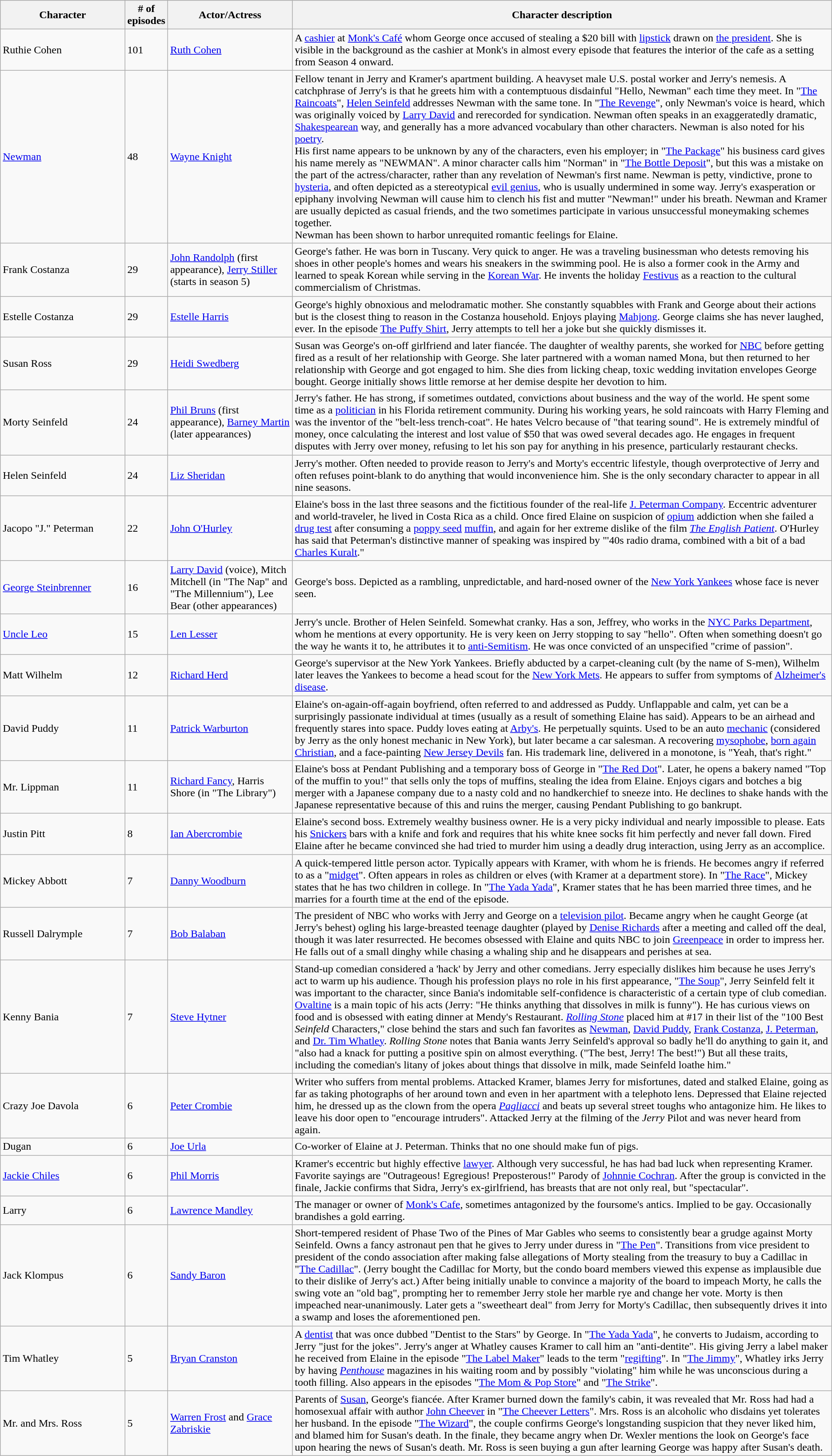<table class="wikitable sortable">
<tr id=""style="background:#ddd;">
<th style="width:15%;">Character</th>
<th style="width:5%;"># of episodes</th>
<th style="width:15%;">Actor/Actress</th>
<th style="width:65%;">Character description</th>
</tr>
<tr>
<td>Ruthie Cohen</td>
<td>101</td>
<td><a href='#'>Ruth Cohen</a></td>
<td>A <a href='#'>cashier</a> at <a href='#'>Monk's Café</a> whom George once accused of stealing a $20 bill with <a href='#'>lipstick</a> drawn on <a href='#'>the president</a>. She is visible in the background as the cashier at Monk's in almost every episode that features the interior of the cafe as a setting from Season 4 onward.</td>
</tr>
<tr>
<td><a href='#'>Newman</a></td>
<td>48</td>
<td><a href='#'>Wayne Knight</a></td>
<td>Fellow tenant in Jerry and Kramer's apartment building. A heavyset male U.S. postal worker and Jerry's nemesis. A catchphrase of Jerry's is that he greets him with a contemptuous disdainful "Hello, Newman" each time they meet. In "<a href='#'>The Raincoats</a>", <a href='#'>Helen Seinfeld</a> addresses Newman with the same tone. In "<a href='#'>The Revenge</a>", only Newman's voice is heard, which was originally voiced by <a href='#'>Larry David</a> and rerecorded for syndication. Newman often speaks in an exaggeratedly dramatic, <a href='#'>Shakespearean</a> way, and generally has a more advanced vocabulary than other characters. Newman is also noted for his <a href='#'>poetry</a>.<br>His first name appears to be unknown by any of the characters, even his employer; in "<a href='#'>The Package</a>" his business card gives his name merely as "NEWMAN". A minor character calls him "Norman" in "<a href='#'>The Bottle Deposit</a>", but this was a mistake on the part of the actress/character, rather than any revelation of Newman's first name. Newman is petty, vindictive, prone to <a href='#'>hysteria</a>, and often depicted as a stereotypical <a href='#'>evil genius</a>, who is usually undermined in some way. Jerry's exasperation or epiphany involving Newman will cause him to clench his fist and mutter "Newman!" under his breath. Newman and Kramer are usually depicted as casual friends, and the two sometimes participate in various unsuccessful moneymaking schemes together.<br>Newman has been shown to harbor unrequited romantic feelings for Elaine.</td>
</tr>
<tr id="Frankcostanza">
<td>Frank Costanza</td>
<td>29</td>
<td><a href='#'>John Randolph</a> (first appearance), <a href='#'>Jerry Stiller</a> (starts in season 5)</td>
<td>George's father. He was born in Tuscany. Very quick to anger. He was a traveling businessman who detests removing his shoes in other people's homes and wears his sneakers in the swimming pool. He is also a former cook in the Army and learned to speak Korean while serving in the <a href='#'>Korean War</a>. He invents the holiday <a href='#'>Festivus</a> as a reaction to the cultural commercialism of Christmas.</td>
</tr>
<tr id="Estellecostanza">
<td>Estelle Costanza</td>
<td>29</td>
<td><a href='#'>Estelle Harris</a></td>
<td>George's highly obnoxious and melodramatic mother. She constantly squabbles with Frank and George about their actions but is the closest thing to reason in the Costanza household. Enjoys playing <a href='#'>Mahjong</a>. George claims she has never laughed, ever. In the episode <a href='#'>The Puffy Shirt</a>, Jerry attempts to tell her a joke but she quickly dismisses it.</td>
</tr>
<tr id="Susanross">
<td>Susan Ross</td>
<td>29</td>
<td><a href='#'>Heidi Swedberg</a></td>
<td>Susan was George's on-off girlfriend and later fiancée. The daughter of wealthy parents, she worked for <a href='#'>NBC</a> before getting fired as a result of her relationship with George. She later partnered with a woman named Mona, but then returned to her relationship with George and got engaged to him. She dies from licking cheap, toxic wedding invitation envelopes George bought. George initially shows little remorse at her demise despite her devotion to him.</td>
</tr>
<tr id="Mortyseinfeld">
<td>Morty Seinfeld</td>
<td>24</td>
<td><a href='#'>Phil Bruns</a> (first appearance), <a href='#'>Barney Martin</a> (later appearances)</td>
<td>Jerry's father. He has strong, if sometimes outdated, convictions about business and the way of the world. He spent some time as a <a href='#'>politician</a> in his Florida retirement community. During his working years, he sold raincoats with Harry Fleming and was the inventor of the "belt-less trench-coat". He hates Velcro because of "that tearing sound". He is extremely mindful of money, once calculating the interest and lost value of $50 that was owed several decades ago. He engages in frequent disputes with Jerry over money, refusing to let his son pay for anything in his presence, particularly restaurant checks.</td>
</tr>
<tr id="Helenseinfeld">
<td>Helen Seinfeld</td>
<td>24</td>
<td><a href='#'>Liz Sheridan</a></td>
<td>Jerry's mother. Often needed to provide reason to Jerry's and Morty's eccentric lifestyle, though overprotective of Jerry and often refuses point-blank to do anything that would inconvenience him.  She is the only secondary character to appear in all nine seasons.</td>
</tr>
<tr id="Jacopopeterman">
<td>Jacopo "J." Peterman</td>
<td>22</td>
<td><a href='#'>John O'Hurley</a></td>
<td>Elaine's boss in the last three seasons and the fictitious founder of the real-life <a href='#'>J. Peterman Company</a>. Eccentric adventurer and world-traveler, he lived in Costa Rica as a child. Once fired Elaine on suspicion of <a href='#'>opium</a> addiction when she failed a <a href='#'>drug test</a> after consuming a <a href='#'>poppy seed</a> <a href='#'>muffin</a>, and again for her extreme dislike of the film <em><a href='#'>The English Patient</a></em>. O'Hurley has said that Peterman's distinctive manner of speaking was inspired by "'40s radio drama, combined with a bit of a bad <a href='#'>Charles Kuralt</a>."</td>
</tr>
<tr id="steinbrenner">
<td><a href='#'>George Steinbrenner</a></td>
<td>16</td>
<td><a href='#'>Larry David</a> (voice), Mitch Mitchell (in "The Nap" and "The Millennium"), Lee Bear (other appearances)</td>
<td>George's boss. Depicted as a rambling, unpredictable, and hard-nosed owner of the <a href='#'>New York Yankees</a> whose face is never seen.</td>
</tr>
<tr id="Uncleleo">
<td><a href='#'>Uncle Leo</a></td>
<td>15</td>
<td><a href='#'>Len Lesser</a></td>
<td>Jerry's uncle. Brother of Helen Seinfeld. Somewhat cranky. Has a son, Jeffrey, who works in the <a href='#'>NYC Parks Department</a>, whom he mentions at every opportunity. He is very keen on Jerry stopping to say "hello". Often when something doesn't go the way he wants it to, he attributes it to <a href='#'>anti-Semitism</a>. He was once convicted of an unspecified "crime of passion".</td>
</tr>
<tr id="mattwilhelm">
<td>Matt Wilhelm</td>
<td>12</td>
<td><a href='#'>Richard Herd</a></td>
<td>George's supervisor at the New York Yankees. Briefly abducted by a carpet-cleaning cult (by the name of S-men), Wilhelm later leaves the Yankees to become a head scout for the <a href='#'>New York Mets</a>. He appears to suffer from symptoms of <a href='#'>Alzheimer's disease</a>.</td>
</tr>
<tr id="Davidpuddy">
<td>David Puddy</td>
<td>11</td>
<td><a href='#'>Patrick Warburton</a></td>
<td>Elaine's on-again-off-again boyfriend, often referred to and addressed as Puddy. Unflappable and calm, yet can be a surprisingly passionate individual at times (usually as a result of something Elaine has said). Appears to be an airhead and frequently stares into space. Puddy loves eating at <a href='#'>Arby's</a>. He perpetually squints. Used to be an auto <a href='#'>mechanic</a> (considered by Jerry as the only honest mechanic in New York), but later became a car salesman. A recovering <a href='#'>mysophobe</a>, <a href='#'>born again Christian</a>, and a face-painting <a href='#'>New Jersey Devils</a> fan. His trademark line, delivered in a monotone, is "Yeah, that's right."</td>
</tr>
<tr id="Mr. Lippman">
<td id="mrlippmann">Mr. Lippman</td>
<td id="mrlippman">11</td>
<td id="Mr. Lippmann"><a href='#'>Richard Fancy</a>, Harris Shore (in "The Library")</td>
<td>Elaine's boss at Pendant Publishing and a temporary boss of George in "<a href='#'>The Red Dot</a>". Later, he opens a bakery named "Top of the muffin to you!" that sells only the tops of muffins, stealing the idea from Elaine. Enjoys cigars and botches a big merger with a Japanese company due to a nasty cold and no handkerchief to sneeze into. He declines to shake hands with the Japanese representative because of this and ruins the merger, causing Pendant Publishing to go bankrupt.</td>
</tr>
<tr id="Justinpitt">
<td>Justin Pitt</td>
<td>8</td>
<td><a href='#'>Ian Abercrombie</a></td>
<td>Elaine's second boss. Extremely wealthy business owner. He is a very picky individual and nearly impossible to please. Eats his <a href='#'>Snickers</a> bars with a knife and fork and requires that his white knee socks fit him perfectly and never fall down. Fired Elaine after he became convinced she had tried to murder him using a deadly drug interaction, using Jerry as an accomplice.</td>
</tr>
<tr id="mickeyabbott">
<td>Mickey Abbott</td>
<td>7</td>
<td><a href='#'>Danny Woodburn</a></td>
<td>A quick-tempered little person actor. Typically appears with Kramer, with whom he is friends. He becomes angry if referred to as a "<a href='#'>midget</a>". Often appears in roles as children or elves (with Kramer at a department store). In "<a href='#'>The Race</a>", Mickey states that he has two children in college. In "<a href='#'>The Yada Yada</a>", Kramer states that he has been married three times, and he marries for a fourth time at the end of the episode.</td>
</tr>
<tr id="Russelldalrymple">
<td>Russell Dalrymple</td>
<td>7</td>
<td><a href='#'>Bob Balaban</a></td>
<td>The president of NBC who works with Jerry and George on a <a href='#'>television pilot</a>. Became angry when he caught George (at Jerry's behest) ogling his large-breasted teenage daughter (played by <a href='#'>Denise Richards</a> after a meeting and called off the deal, though it was later resurrected. He becomes obsessed with Elaine and quits NBC to join <a href='#'>Greenpeace</a> in order to impress her. He falls out of a small dinghy while chasing a whaling ship and he disappears and perishes at sea.</td>
</tr>
<tr id="Kennybania">
<td>Kenny Bania</td>
<td>7</td>
<td><a href='#'>Steve Hytner</a></td>
<td>Stand-up comedian considered a 'hack' by Jerry and other comedians. Jerry especially dislikes him because he uses Jerry's act to warm up his audience. Though his profession plays no role in his first appearance, "<a href='#'>The Soup</a>", Jerry Seinfeld felt it was important to the character, since Bania's indomitable self-confidence is characteristic of a certain type of club comedian. <a href='#'>Ovaltine</a> is a main topic of his acts (Jerry: "He thinks anything that dissolves in milk is funny"). He has curious views on food and is obsessed with eating dinner at Mendy's Restaurant. <em><a href='#'>Rolling Stone</a></em> placed him at #17 in their list of the "100 Best <em>Seinfeld</em> Characters," close behind the stars and such fan favorites as <a href='#'>Newman</a>, <a href='#'>David Puddy</a>, <a href='#'>Frank Costanza</a>, <a href='#'>J. Peterman</a>, and <a href='#'>Dr. Tim Whatley</a>. <em>Rolling Stone</em> notes that Bania wants Jerry Seinfeld's approval so badly he'll do anything to gain it, and "also had a knack for putting a positive spin on almost everything. ("The best, Jerry! The best!") But all these traits, including the comedian's litany of jokes about things that dissolve in milk, made Seinfeld loathe him."</td>
</tr>
<tr id="Joedavola">
<td>Crazy Joe Davola</td>
<td>6</td>
<td><a href='#'>Peter Crombie</a></td>
<td>Writer who suffers from mental problems. Attacked Kramer, blames Jerry for misfortunes, dated and stalked Elaine, going as far as taking photographs of her around town and even in her apartment with a telephoto lens. Depressed that Elaine rejected him, he dressed up as the clown from the opera <em><a href='#'>Pagliacci</a></em> and beats up several street toughs who antagonize him. He likes to leave his door open to "encourage intruders". Attacked Jerry at the filming of the <em>Jerry</em> Pilot and was never heard from again.</td>
</tr>
<tr id="">
<td>Dugan</td>
<td>6</td>
<td><a href='#'>Joe Urla</a></td>
<td>Co-worker of Elaine at J. Peterman. Thinks that no one should make fun of pigs.</td>
</tr>
<tr id="v">
<td><a href='#'>Jackie Chiles</a></td>
<td>6</td>
<td><a href='#'>Phil Morris</a></td>
<td>Kramer's eccentric but highly effective <a href='#'>lawyer</a>. Although very successful, he has had bad luck when representing Kramer. Favorite sayings are "Outrageous! Egregious! Preposterous!" Parody of <a href='#'>Johnnie Cochran</a>. After the group is convicted in the finale, Jackie confirms that Sidra, Jerry's ex-girlfriend, has breasts that are not only real, but "spectacular".</td>
</tr>
<tr>
<td>Larry</td>
<td>6</td>
<td><a href='#'>Lawrence Mandley</a></td>
<td>The manager or owner of <a href='#'>Monk's Cafe</a>, sometimes antagonized by the foursome's antics. Implied to be gay. Occasionally brandishes a gold earring.</td>
</tr>
<tr id="Jackklompus">
<td>Jack Klompus</td>
<td>6</td>
<td><a href='#'>Sandy Baron</a></td>
<td>Short-tempered resident of Phase Two of the Pines of Mar Gables who seems to consistently bear a grudge against Morty Seinfeld. Owns a fancy astronaut pen that he gives to Jerry under duress in "<a href='#'>The Pen</a>". Transitions from vice president to president of the condo association after making false allegations of Morty stealing from the treasury to buy a Cadillac in "<a href='#'>The Cadillac</a>". (Jerry bought the Cadillac for Morty, but the condo board members viewed this expense as implausible due to their dislike of Jerry's act.) After being initially unable to convince a majority of the board to impeach Morty, he calls the swing vote an "old bag", prompting her to remember Jerry stole her marble rye and change her vote. Morty is then impeached near-unanimously. Later gets a "sweetheart deal" from Jerry for Morty's Cadillac, then subsequently drives it into a swamp and loses the aforementioned pen.</td>
</tr>
<tr id="whatley">
<td>Tim Whatley</td>
<td>5</td>
<td><a href='#'>Bryan Cranston</a></td>
<td>A <a href='#'>dentist</a> that was once dubbed "Dentist to the Stars" by George. In "<a href='#'>The Yada Yada</a>", he converts to Judaism, according to Jerry "just for the jokes". Jerry's anger at Whatley causes Kramer to call him an "anti-dentite". His giving Jerry a label maker he received from Elaine in the episode "<a href='#'>The Label Maker</a>" leads to the term "<a href='#'>regifting</a>". In "<a href='#'>The Jimmy</a>", Whatley irks Jerry by having <em><a href='#'>Penthouse</a></em> magazines in his waiting room and by possibly "violating" him while he was unconscious during a tooth filling. Also appears in the episodes "<a href='#'>The Mom & Pop Store</a>" and "<a href='#'>The Strike</a>".</td>
</tr>
<tr id="rosses">
<td>Mr. and Mrs. Ross</td>
<td>5</td>
<td><a href='#'>Warren Frost</a> and <a href='#'>Grace Zabriskie</a></td>
<td>Parents of <a href='#'>Susan</a>, George's fiancée. After Kramer burned down the family's cabin, it was revealed that Mr. Ross had had a homosexual affair with author <a href='#'>John Cheever</a> in "<a href='#'>The Cheever Letters</a>". Mrs. Ross is an alcoholic who disdains yet tolerates her husband. In the episode "<a href='#'>The Wizard</a>", the couple confirms George's longstanding suspicion that they never liked him, and blamed him for Susan's death. In the finale, they became angry when Dr. Wexler mentions the look on George's face upon hearing the news of Susan's death. Mr. Ross is seen buying a gun after learning George was happy after Susan's death.</td>
</tr>
</table>
